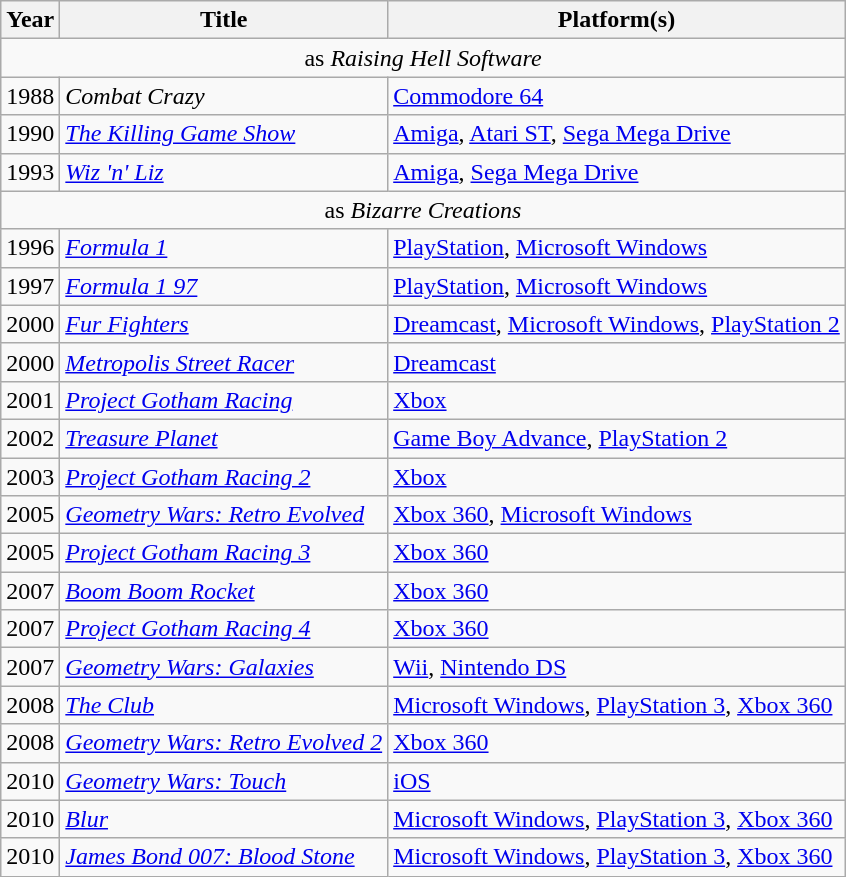<table class="wikitable sortable">
<tr>
<th>Year</th>
<th>Title</th>
<th>Platform(s)</th>
</tr>
<tr>
<td colspan="3" align="center">as <em>Raising Hell Software</em></td>
</tr>
<tr>
<td>1988</td>
<td><em>Combat Crazy</em></td>
<td><a href='#'>Commodore 64</a></td>
</tr>
<tr>
<td>1990</td>
<td><em><a href='#'>The Killing Game Show</a></em></td>
<td><a href='#'>Amiga</a>, <a href='#'>Atari ST</a>, <a href='#'>Sega Mega Drive</a></td>
</tr>
<tr>
<td>1993</td>
<td><em><a href='#'>Wiz 'n' Liz</a></em></td>
<td><a href='#'>Amiga</a>, <a href='#'>Sega Mega Drive</a></td>
</tr>
<tr>
<td colspan="3" align="center">as <em>Bizarre Creations</em></td>
</tr>
<tr>
<td>1996</td>
<td><em><a href='#'>Formula 1</a></em></td>
<td><a href='#'>PlayStation</a>, <a href='#'>Microsoft Windows</a></td>
</tr>
<tr>
<td>1997</td>
<td><em><a href='#'>Formula 1 97</a></em></td>
<td><a href='#'>PlayStation</a>, <a href='#'>Microsoft Windows</a></td>
</tr>
<tr>
<td>2000</td>
<td><em><a href='#'>Fur Fighters</a></em></td>
<td><a href='#'>Dreamcast</a>, <a href='#'>Microsoft Windows</a>, <a href='#'>PlayStation 2</a></td>
</tr>
<tr>
<td>2000</td>
<td><em><a href='#'>Metropolis Street Racer</a></em></td>
<td><a href='#'>Dreamcast</a></td>
</tr>
<tr>
<td>2001</td>
<td><em><a href='#'>Project Gotham Racing</a></em></td>
<td><a href='#'>Xbox</a></td>
</tr>
<tr>
<td>2002</td>
<td><em><a href='#'>Treasure Planet</a></em></td>
<td><a href='#'>Game Boy Advance</a>, <a href='#'>PlayStation 2</a></td>
</tr>
<tr>
<td>2003</td>
<td><em><a href='#'>Project Gotham Racing 2</a></em></td>
<td><a href='#'>Xbox</a></td>
</tr>
<tr>
<td>2005</td>
<td><em><a href='#'>Geometry Wars: Retro Evolved</a></em></td>
<td><a href='#'>Xbox 360</a>, <a href='#'>Microsoft Windows</a></td>
</tr>
<tr>
<td>2005</td>
<td><em><a href='#'>Project Gotham Racing 3</a></em></td>
<td><a href='#'>Xbox 360</a></td>
</tr>
<tr>
<td>2007</td>
<td><em><a href='#'>Boom Boom Rocket</a></em></td>
<td><a href='#'>Xbox 360</a></td>
</tr>
<tr>
<td>2007</td>
<td><em><a href='#'>Project Gotham Racing 4</a></em></td>
<td><a href='#'>Xbox 360</a></td>
</tr>
<tr>
<td>2007</td>
<td><em><a href='#'>Geometry Wars: Galaxies</a></em></td>
<td><a href='#'>Wii</a>, <a href='#'>Nintendo DS</a></td>
</tr>
<tr>
<td>2008</td>
<td><em><a href='#'>The Club</a></em></td>
<td><a href='#'>Microsoft Windows</a>, <a href='#'>PlayStation 3</a>, <a href='#'>Xbox 360</a></td>
</tr>
<tr>
<td>2008</td>
<td><em><a href='#'>Geometry Wars: Retro Evolved 2</a></em></td>
<td><a href='#'>Xbox 360</a></td>
</tr>
<tr>
<td>2010</td>
<td><em><a href='#'>Geometry Wars: Touch</a></em></td>
<td><a href='#'>iOS</a></td>
</tr>
<tr>
<td>2010</td>
<td><em><a href='#'>Blur</a></em></td>
<td><a href='#'>Microsoft Windows</a>, <a href='#'>PlayStation 3</a>, <a href='#'>Xbox 360</a></td>
</tr>
<tr>
<td>2010</td>
<td><em><a href='#'>James Bond 007: Blood Stone</a></em></td>
<td><a href='#'>Microsoft Windows</a>, <a href='#'>PlayStation 3</a>, <a href='#'>Xbox 360</a></td>
</tr>
</table>
